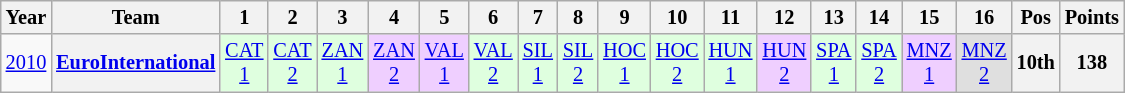<table class="wikitable" style="text-align:center; font-size:85%">
<tr>
<th>Year</th>
<th>Team</th>
<th>1</th>
<th>2</th>
<th>3</th>
<th>4</th>
<th>5</th>
<th>6</th>
<th>7</th>
<th>8</th>
<th>9</th>
<th>10</th>
<th>11</th>
<th>12</th>
<th>13</th>
<th>14</th>
<th>15</th>
<th>16</th>
<th>Pos</th>
<th>Points</th>
</tr>
<tr>
<td><a href='#'>2010</a></td>
<th nowrap><a href='#'>EuroInternational</a></th>
<td style="background:#DFFFDF;"><a href='#'>CAT<br>1</a><br></td>
<td style="background:#DFFFDF;"><a href='#'>CAT<br>2</a><br></td>
<td style="background:#DFFFDF;"><a href='#'>ZAN<br>1</a><br></td>
<td style="background:#EFCFFF;"><a href='#'>ZAN<br>2</a><br></td>
<td style="background:#EFCFFF;"><a href='#'>VAL<br>1</a><br></td>
<td style="background:#DFFFDF;"><a href='#'>VAL<br>2</a><br></td>
<td style="background:#DFFFDF;"><a href='#'>SIL<br>1</a><br></td>
<td style="background:#DFFFDF;"><a href='#'>SIL<br>2</a><br></td>
<td style="background:#DFFFDF;"><a href='#'>HOC<br>1</a><br></td>
<td style="background:#DFFFDF;"><a href='#'>HOC<br>2</a><br></td>
<td style="background:#DFFFDF;"><a href='#'>HUN<br>1</a><br></td>
<td style="background:#EFCFFF;"><a href='#'>HUN<br>2</a><br></td>
<td style="background:#DFFFDF;"><a href='#'>SPA<br>1</a><br></td>
<td style="background:#DFFFDF;"><a href='#'>SPA<br>2</a><br></td>
<td style="background:#EFCFFF;"><a href='#'>MNZ<br>1</a><br></td>
<td style="background:#DFDFDF;"><a href='#'>MNZ<br>2</a><br></td>
<th>10th</th>
<th>138</th>
</tr>
</table>
